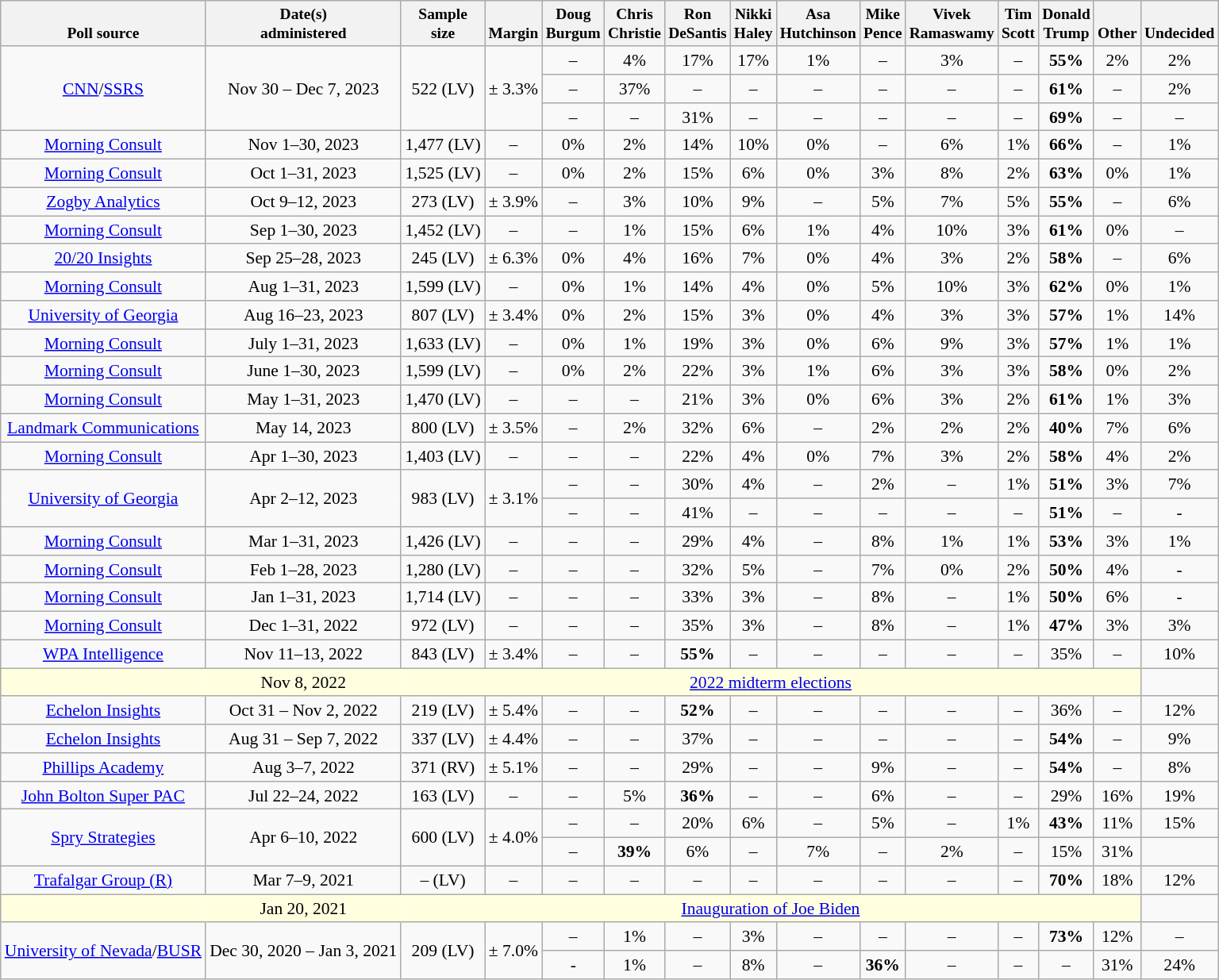<table class="wikitable mw-datatable" style="font-size:90%;text-align:center;">
<tr valign=bottom style="font-size:90%;">
<th>Poll source</th>
<th>Date(s)<br>administered</th>
<th>Sample<br>size</th>
<th>Margin<br></th>
<th>Doug<br>Burgum</th>
<th>Chris<br>Christie</th>
<th>Ron<br>DeSantis</th>
<th>Nikki<br>Haley</th>
<th>Asa<br>Hutchinson</th>
<th>Mike<br>Pence</th>
<th>Vivek<br>Ramaswamy</th>
<th>Tim<br>Scott</th>
<th>Donald<br>Trump</th>
<th>Other</th>
<th>Undecided</th>
</tr>
<tr>
<td rowspan="3"><a href='#'>CNN</a>/<a href='#'>SSRS</a></td>
<td rowspan="3">Nov 30 – Dec 7, 2023</td>
<td rowspan="3">522 (LV)</td>
<td rowspan="3">± 3.3%</td>
<td>–</td>
<td>4%</td>
<td>17%</td>
<td>17%</td>
<td>1%</td>
<td>–</td>
<td>3%</td>
<td>–</td>
<td><strong>55%</strong></td>
<td>2%</td>
<td>2%</td>
</tr>
<tr>
<td>–</td>
<td>37%</td>
<td>–</td>
<td>–</td>
<td>–</td>
<td>–</td>
<td>–</td>
<td>–</td>
<td><strong>61%</strong></td>
<td>–</td>
<td>2%</td>
</tr>
<tr>
<td>–</td>
<td>–</td>
<td>31%</td>
<td>–</td>
<td>–</td>
<td>–</td>
<td>–</td>
<td>–</td>
<td><strong>69%</strong></td>
<td>–</td>
<td>–</td>
</tr>
<tr>
<td><a href='#'>Morning Consult</a></td>
<td>Nov 1–30, 2023</td>
<td>1,477 (LV)</td>
<td>–</td>
<td>0%</td>
<td>2%</td>
<td>14%</td>
<td>10%</td>
<td>0%</td>
<td>–</td>
<td>6%</td>
<td>1%</td>
<td><strong>66%</strong></td>
<td>–</td>
<td>1%</td>
</tr>
<tr>
<td><a href='#'>Morning Consult</a></td>
<td>Oct 1–31, 2023</td>
<td>1,525 (LV)</td>
<td>–</td>
<td>0%</td>
<td>2%</td>
<td>15%</td>
<td>6%</td>
<td>0%</td>
<td>3%</td>
<td>8%</td>
<td>2%</td>
<td><strong>63%</strong></td>
<td>0%</td>
<td>1%</td>
</tr>
<tr>
<td><a href='#'>Zogby Analytics</a></td>
<td>Oct 9–12, 2023</td>
<td>273 (LV)</td>
<td>± 3.9%</td>
<td>–</td>
<td>3%</td>
<td>10%</td>
<td>9%</td>
<td>–</td>
<td>5%</td>
<td>7%</td>
<td>5%</td>
<td><strong>55%</strong></td>
<td>–</td>
<td>6%</td>
</tr>
<tr>
<td><a href='#'>Morning Consult</a></td>
<td>Sep 1–30, 2023</td>
<td>1,452 (LV)</td>
<td>–</td>
<td>–</td>
<td>1%</td>
<td>15%</td>
<td>6%</td>
<td>1%</td>
<td>4%</td>
<td>10%</td>
<td>3%</td>
<td><strong>61%</strong></td>
<td>0%</td>
<td>–</td>
</tr>
<tr>
<td><a href='#'>20/20 Insights</a></td>
<td>Sep 25–28, 2023</td>
<td>245 (LV)</td>
<td>± 6.3%</td>
<td>0%</td>
<td>4%</td>
<td>16%</td>
<td>7%</td>
<td>0%</td>
<td>4%</td>
<td>3%</td>
<td>2%</td>
<td><strong>58%</strong></td>
<td>–</td>
<td>6%</td>
</tr>
<tr>
<td><a href='#'>Morning Consult</a></td>
<td>Aug 1–31, 2023</td>
<td>1,599 (LV)</td>
<td>–</td>
<td>0%</td>
<td>1%</td>
<td>14%</td>
<td>4%</td>
<td>0%</td>
<td>5%</td>
<td>10%</td>
<td>3%</td>
<td><strong>62%</strong></td>
<td>0%</td>
<td>1%</td>
</tr>
<tr>
<td><a href='#'>University of Georgia</a></td>
<td>Aug 16–23, 2023</td>
<td>807 (LV)</td>
<td>± 3.4%</td>
<td>0%</td>
<td>2%</td>
<td>15%</td>
<td>3%</td>
<td>0%</td>
<td>4%</td>
<td>3%</td>
<td>3%</td>
<td><strong>57%</strong></td>
<td>1%</td>
<td>14%</td>
</tr>
<tr>
<td><a href='#'>Morning Consult</a></td>
<td>July 1–31, 2023</td>
<td>1,633 (LV)</td>
<td>–</td>
<td>0%</td>
<td>1%</td>
<td>19%</td>
<td>3%</td>
<td>0%</td>
<td>6%</td>
<td>9%</td>
<td>3%</td>
<td><strong>57%</strong></td>
<td>1%</td>
<td>1%</td>
</tr>
<tr>
<td><a href='#'>Morning Consult</a></td>
<td>June 1–30, 2023</td>
<td>1,599 (LV)</td>
<td>–</td>
<td>0%</td>
<td>2%</td>
<td>22%</td>
<td>3%</td>
<td>1%</td>
<td>6%</td>
<td>3%</td>
<td>3%</td>
<td><strong>58%</strong></td>
<td>0%</td>
<td>2%</td>
</tr>
<tr>
<td><a href='#'>Morning Consult</a></td>
<td>May 1–31, 2023</td>
<td>1,470 (LV)</td>
<td>–</td>
<td>–</td>
<td>–</td>
<td>21%</td>
<td>3%</td>
<td>0%</td>
<td>6%</td>
<td>3%</td>
<td>2%</td>
<td><strong>61%</strong></td>
<td>1%</td>
<td>3%</td>
</tr>
<tr>
<td><a href='#'>Landmark Communications</a></td>
<td>May 14, 2023</td>
<td>800 (LV)</td>
<td>± 3.5%</td>
<td>–</td>
<td>2%</td>
<td>32%</td>
<td>6%</td>
<td>–</td>
<td>2%</td>
<td>2%</td>
<td>2%</td>
<td><strong>40%</strong></td>
<td>7%</td>
<td>6%</td>
</tr>
<tr>
<td><a href='#'>Morning Consult</a></td>
<td>Apr 1–30, 2023</td>
<td>1,403 (LV)</td>
<td>–</td>
<td>–</td>
<td>–</td>
<td>22%</td>
<td>4%</td>
<td>0%</td>
<td>7%</td>
<td>3%</td>
<td>2%</td>
<td><strong>58%</strong></td>
<td>4%</td>
<td>2%</td>
</tr>
<tr>
<td rowspan="2"><a href='#'>University of Georgia</a></td>
<td rowspan="2">Apr 2–12, 2023</td>
<td rowspan="2">983 (LV)</td>
<td rowspan="2">± 3.1%</td>
<td>–</td>
<td>–</td>
<td>30%</td>
<td>4%</td>
<td>–</td>
<td>2%</td>
<td>–</td>
<td>1%</td>
<td><strong>51%</strong></td>
<td>3%</td>
<td>7%</td>
</tr>
<tr>
<td>–</td>
<td>–</td>
<td>41%</td>
<td>–</td>
<td>–</td>
<td>–</td>
<td>–</td>
<td>–</td>
<td><strong>51%</strong></td>
<td>–</td>
<td>-</td>
</tr>
<tr>
<td><a href='#'>Morning Consult</a></td>
<td>Mar 1–31, 2023</td>
<td>1,426 (LV)</td>
<td>–</td>
<td>–</td>
<td>–</td>
<td>29%</td>
<td>4%</td>
<td>–</td>
<td>8%</td>
<td>1%</td>
<td>1%</td>
<td><strong>53%</strong></td>
<td>3%</td>
<td>1%</td>
</tr>
<tr>
<td><a href='#'>Morning Consult</a></td>
<td>Feb 1–28, 2023</td>
<td>1,280 (LV)</td>
<td>–</td>
<td>–</td>
<td>–</td>
<td>32%</td>
<td>5%</td>
<td>–</td>
<td>7%</td>
<td>0%</td>
<td>2%</td>
<td><strong>50%</strong></td>
<td>4%</td>
<td>-</td>
</tr>
<tr>
<td><a href='#'>Morning Consult</a></td>
<td>Jan 1–31, 2023</td>
<td>1,714 (LV)</td>
<td>–</td>
<td>–</td>
<td>–</td>
<td>33%</td>
<td>3%</td>
<td>–</td>
<td>8%</td>
<td>–</td>
<td>1%</td>
<td><strong>50%</strong></td>
<td>6%</td>
<td>-</td>
</tr>
<tr>
<td><a href='#'>Morning Consult</a></td>
<td>Dec 1–31, 2022</td>
<td>972 (LV)</td>
<td>–</td>
<td>–</td>
<td>–</td>
<td>35%</td>
<td>3%</td>
<td>–</td>
<td>8%</td>
<td>–</td>
<td>1%</td>
<td><strong>47%</strong></td>
<td>3%</td>
<td>3%</td>
</tr>
<tr>
<td><a href='#'>WPA Intelligence</a></td>
<td>Nov 11–13, 2022</td>
<td>843 (LV)</td>
<td>± 3.4%</td>
<td>–</td>
<td>–</td>
<td><strong>55%</strong></td>
<td>–</td>
<td>–</td>
<td>–</td>
<td>–</td>
<td>–</td>
<td>35%</td>
<td>–</td>
<td>10%</td>
</tr>
<tr>
<td style="border-right-style:hidden; background:lightyellow;"></td>
<td style="border-right-style:hidden; background:lightyellow;">Nov 8, 2022</td>
<td colspan="12" style="background:lightyellow;"><a href='#'>2022 midterm elections</a></td>
</tr>
<tr>
<td><a href='#'>Echelon Insights</a></td>
<td>Oct 31 – Nov 2, 2022</td>
<td>219 (LV)</td>
<td>± 5.4%</td>
<td>–</td>
<td>–</td>
<td><strong>52%</strong></td>
<td>–</td>
<td>–</td>
<td>–</td>
<td>–</td>
<td>–</td>
<td>36%</td>
<td>–</td>
<td>12%</td>
</tr>
<tr>
<td><a href='#'>Echelon Insights</a></td>
<td>Aug 31 – Sep 7, 2022</td>
<td>337 (LV)</td>
<td>± 4.4%</td>
<td>–</td>
<td>–</td>
<td>37%</td>
<td>–</td>
<td>–</td>
<td>–</td>
<td>–</td>
<td>–</td>
<td><strong>54%</strong></td>
<td>–</td>
<td>9%</td>
</tr>
<tr>
<td><a href='#'>Phillips Academy</a></td>
<td>Aug 3–7, 2022</td>
<td>371 (RV)</td>
<td>± 5.1%</td>
<td>–</td>
<td>–</td>
<td>29%</td>
<td>–</td>
<td>–</td>
<td>9%</td>
<td>–</td>
<td>–</td>
<td><strong>54%</strong></td>
<td>–</td>
<td>8%</td>
</tr>
<tr>
<td><a href='#'>John Bolton Super PAC</a></td>
<td>Jul 22–24, 2022</td>
<td>163 (LV)</td>
<td>–</td>
<td>–</td>
<td>5%</td>
<td><strong>36%</strong></td>
<td>–</td>
<td>–</td>
<td>6%</td>
<td>–</td>
<td>–</td>
<td>29%</td>
<td>16%</td>
<td>19%</td>
</tr>
<tr>
<td rowspan="2"><a href='#'>Spry Strategies</a></td>
<td rowspan="2">Apr 6–10, 2022</td>
<td rowspan="2">600 (LV)</td>
<td rowspan="2">± 4.0%</td>
<td>–</td>
<td>–</td>
<td>20%</td>
<td>6%</td>
<td>–</td>
<td>5%</td>
<td>–</td>
<td>1%</td>
<td><strong>43%</strong></td>
<td>11%</td>
<td>15%</td>
</tr>
<tr>
<td>–</td>
<td><strong>39%</strong></td>
<td>6%</td>
<td>–</td>
<td>7%</td>
<td>–</td>
<td>2%</td>
<td>–</td>
<td>15%</td>
<td>31%</td>
</tr>
<tr>
<td><a href='#'>Trafalgar Group (R)</a></td>
<td>Mar 7–9, 2021</td>
<td>– (LV)</td>
<td>–</td>
<td>–</td>
<td>–</td>
<td>–</td>
<td>–</td>
<td>–</td>
<td>–</td>
<td>–</td>
<td>–</td>
<td><strong>70%</strong></td>
<td>18%</td>
<td>12%</td>
</tr>
<tr>
<td style="border-right-style:hidden; background:lightyellow;"></td>
<td style="border-right-style:hidden; background:lightyellow;">Jan 20, 2021</td>
<td colspan="12" style="background:lightyellow;"><a href='#'>Inauguration of Joe Biden</a></td>
</tr>
<tr>
<td rowspan="2"><a href='#'>University of Nevada</a>/<a href='#'>BUSR</a></td>
<td rowspan="2">Dec 30, 2020 – Jan 3, 2021</td>
<td rowspan="2">209 (LV)</td>
<td rowspan="2">± 7.0%</td>
<td>–</td>
<td>1%</td>
<td>–</td>
<td>3%</td>
<td>–</td>
<td>–</td>
<td>–</td>
<td>–</td>
<td><strong>73%</strong></td>
<td>12%</td>
<td>–</td>
</tr>
<tr>
<td>-</td>
<td>1%</td>
<td>–</td>
<td>8%</td>
<td>–</td>
<td><strong>36%</strong></td>
<td>–</td>
<td>–</td>
<td>–</td>
<td>31%</td>
<td>24%</td>
</tr>
</table>
